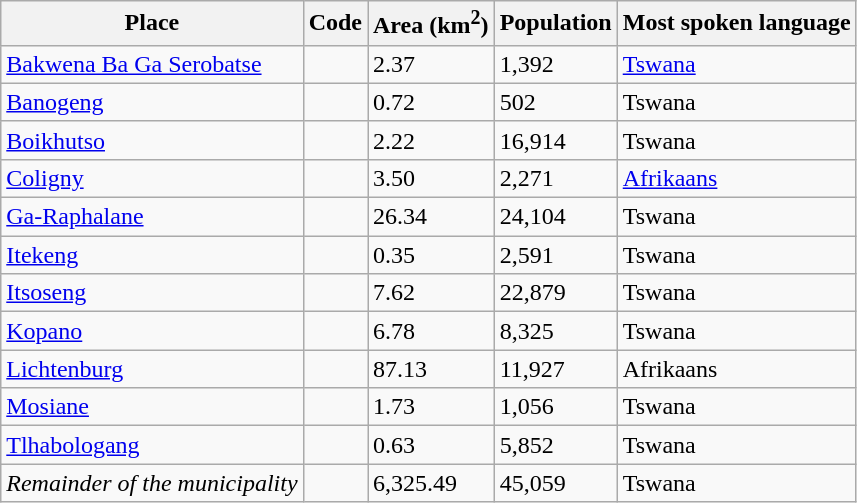<table class="wikitable sortable">
<tr>
<th>Place</th>
<th>Code</th>
<th>Area (km<sup>2</sup>)</th>
<th>Population</th>
<th>Most spoken language</th>
</tr>
<tr>
<td><a href='#'>Bakwena Ba Ga Serobatse</a></td>
<td></td>
<td>2.37</td>
<td>1,392</td>
<td><a href='#'>Tswana</a></td>
</tr>
<tr>
<td><a href='#'>Banogeng</a></td>
<td></td>
<td>0.72</td>
<td>502</td>
<td>Tswana</td>
</tr>
<tr>
<td><a href='#'>Boikhutso</a></td>
<td></td>
<td>2.22</td>
<td>16,914</td>
<td>Tswana</td>
</tr>
<tr>
<td><a href='#'>Coligny</a></td>
<td></td>
<td>3.50</td>
<td>2,271</td>
<td><a href='#'>Afrikaans</a></td>
</tr>
<tr>
<td><a href='#'>Ga-Raphalane</a></td>
<td></td>
<td>26.34</td>
<td>24,104</td>
<td>Tswana</td>
</tr>
<tr>
<td><a href='#'>Itekeng</a></td>
<td></td>
<td>0.35</td>
<td>2,591</td>
<td>Tswana</td>
</tr>
<tr>
<td><a href='#'>Itsoseng</a></td>
<td></td>
<td>7.62</td>
<td>22,879</td>
<td>Tswana</td>
</tr>
<tr>
<td><a href='#'>Kopano</a></td>
<td></td>
<td>6.78</td>
<td>8,325</td>
<td>Tswana</td>
</tr>
<tr>
<td><a href='#'>Lichtenburg</a></td>
<td></td>
<td>87.13</td>
<td>11,927</td>
<td>Afrikaans</td>
</tr>
<tr>
<td><a href='#'>Mosiane</a></td>
<td></td>
<td>1.73</td>
<td>1,056</td>
<td>Tswana</td>
</tr>
<tr>
<td><a href='#'>Tlhabologang</a></td>
<td></td>
<td>0.63</td>
<td>5,852</td>
<td>Tswana</td>
</tr>
<tr>
<td><em>Remainder of the municipality</em></td>
<td></td>
<td>6,325.49</td>
<td>45,059</td>
<td>Tswana</td>
</tr>
</table>
